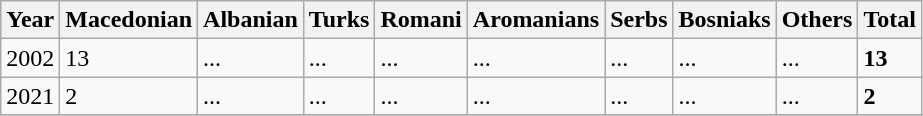<table class="wikitable">
<tr>
<th>Year</th>
<th>Macedonian</th>
<th>Albanian</th>
<th>Turks</th>
<th>Romani</th>
<th>Aromanians</th>
<th>Serbs</th>
<th>Bosniaks</th>
<th><abbr>Others</abbr></th>
<th>Total</th>
</tr>
<tr>
<td>2002</td>
<td>13</td>
<td>...</td>
<td>...</td>
<td>...</td>
<td>...</td>
<td>...</td>
<td>...</td>
<td>...</td>
<td><strong>13</strong></td>
</tr>
<tr>
<td>2021</td>
<td>2</td>
<td>...</td>
<td>...</td>
<td>...</td>
<td>...</td>
<td>...</td>
<td>...</td>
<td>...</td>
<td><strong>2</strong></td>
</tr>
<tr>
</tr>
</table>
